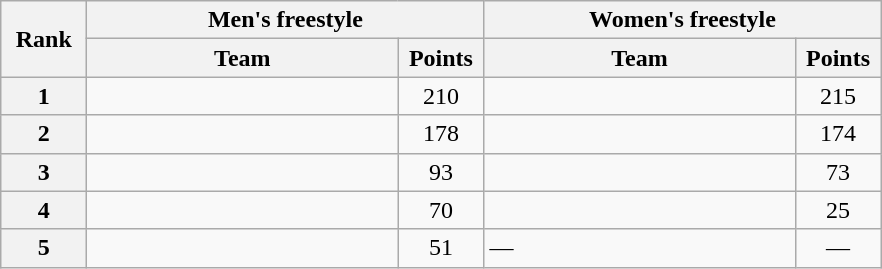<table class="wikitable" style="text-align:center;">
<tr>
<th rowspan="2" width="50">Rank</th>
<th colspan="2">Men's freestyle</th>
<th colspan="2">Women's freestyle</th>
</tr>
<tr>
<th width="200">Team</th>
<th width="50">Points</th>
<th width="200">Team</th>
<th width="50">Points</th>
</tr>
<tr>
<th>1</th>
<td align="left"></td>
<td>210</td>
<td align="left"></td>
<td>215</td>
</tr>
<tr>
<th>2</th>
<td align="left"></td>
<td>178</td>
<td align="left"></td>
<td>174</td>
</tr>
<tr>
<th>3</th>
<td align="left"></td>
<td>93</td>
<td align="left"></td>
<td>73</td>
</tr>
<tr>
<th>4</th>
<td align="left"></td>
<td>70</td>
<td align="left"></td>
<td>25</td>
</tr>
<tr>
<th>5</th>
<td align="left"></td>
<td>51</td>
<td align="left">—</td>
<td>—</td>
</tr>
</table>
